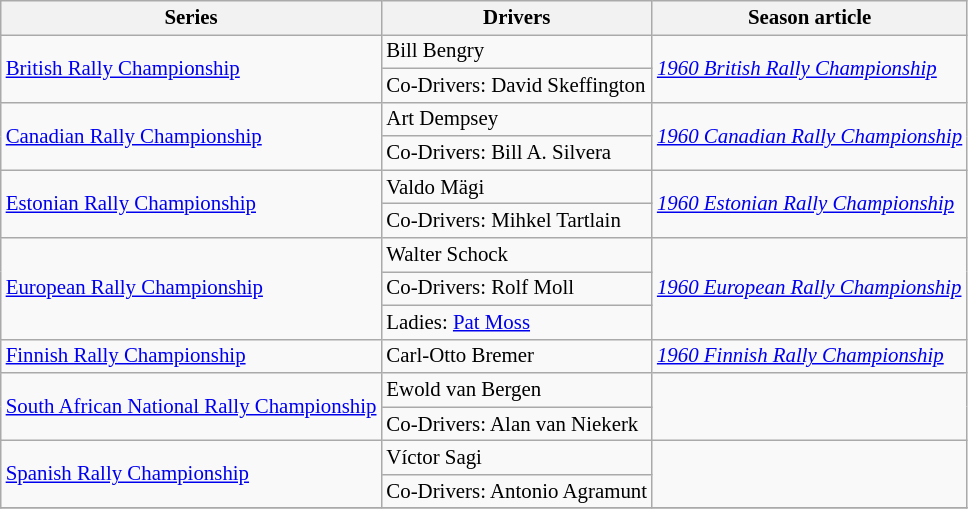<table class="wikitable" style="font-size: 87%;">
<tr>
<th>Series</th>
<th>Drivers</th>
<th>Season article</th>
</tr>
<tr>
<td rowspan=2><a href='#'>British Rally Championship</a></td>
<td> Bill Bengry</td>
<td rowspan=2><em><a href='#'>1960 British Rally Championship</a></em></td>
</tr>
<tr>
<td>Co-Drivers:  David Skeffington</td>
</tr>
<tr>
<td rowspan=2><a href='#'>Canadian Rally Championship</a></td>
<td> Art Dempsey</td>
<td rowspan=2><em><a href='#'>1960 Canadian Rally Championship</a></em></td>
</tr>
<tr>
<td>Co-Drivers:  Bill A. Silvera</td>
</tr>
<tr>
<td rowspan=2><a href='#'>Estonian Rally Championship</a></td>
<td> Valdo Mägi</td>
<td rowspan=2><em><a href='#'>1960 Estonian Rally Championship</a></em></td>
</tr>
<tr>
<td>Co-Drivers:  Mihkel Tartlain</td>
</tr>
<tr>
<td rowspan=3><a href='#'>European Rally Championship</a></td>
<td> Walter Schock</td>
<td rowspan=3><em><a href='#'>1960 European Rally Championship</a></em></td>
</tr>
<tr>
<td>Co-Drivers:  Rolf Moll</td>
</tr>
<tr>
<td>Ladies:  <a href='#'>Pat Moss</a></td>
</tr>
<tr>
<td><a href='#'>Finnish Rally Championship</a></td>
<td> Carl-Otto Bremer</td>
<td><em><a href='#'>1960 Finnish Rally Championship</a></em></td>
</tr>
<tr>
<td rowspan=2><a href='#'>South African National Rally Championship</a></td>
<td> Ewold van Bergen</td>
<td rowspan=2></td>
</tr>
<tr>
<td>Co-Drivers:  Alan van Niekerk</td>
</tr>
<tr>
<td rowspan=2><a href='#'>Spanish Rally Championship</a></td>
<td> Víctor Sagi</td>
<td rowspan=2></td>
</tr>
<tr>
<td>Co-Drivers:  Antonio Agramunt</td>
</tr>
<tr>
</tr>
</table>
